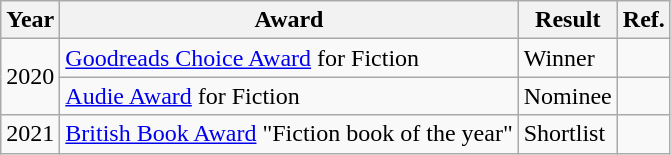<table class="wikitable">
<tr>
<th>Year</th>
<th>Award</th>
<th>Result</th>
<th>Ref.</th>
</tr>
<tr>
<td rowspan="2">2020</td>
<td><a href='#'>Goodreads Choice Award</a> for Fiction</td>
<td>Winner</td>
<td></td>
</tr>
<tr>
<td><a href='#'>Audie Award</a> for Fiction</td>
<td>Nominee</td>
<td></td>
</tr>
<tr>
<td>2021</td>
<td><a href='#'>British Book Award</a> "Fiction book of the year"</td>
<td>Shortlist</td>
<td></td>
</tr>
</table>
